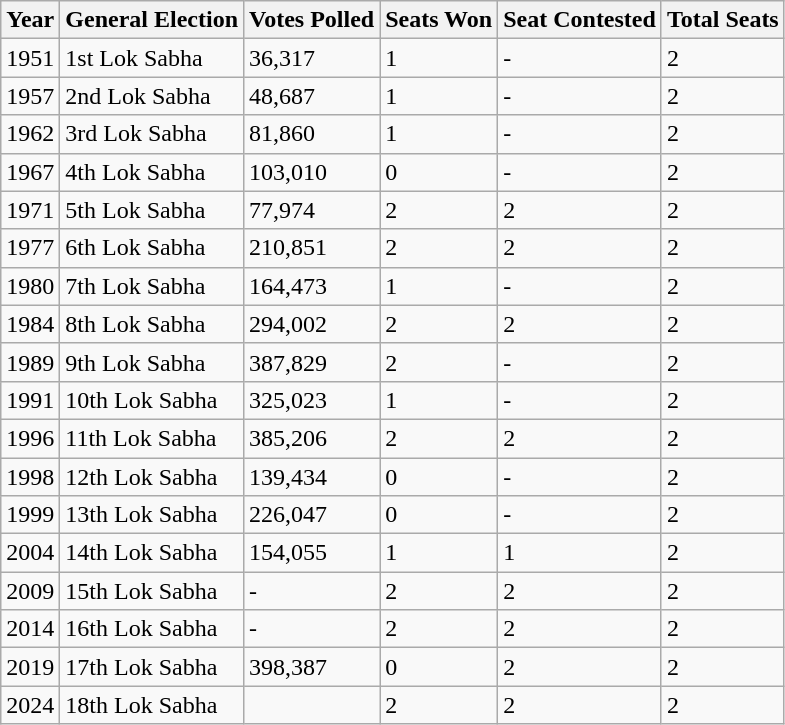<table class="wikitable">
<tr>
<th>Year</th>
<th>General Election</th>
<th>Votes Polled</th>
<th>Seats Won</th>
<th>Seat Contested</th>
<th>Total Seats</th>
</tr>
<tr>
<td>1951</td>
<td>1st Lok Sabha</td>
<td>36,317</td>
<td>1</td>
<td>-</td>
<td>2</td>
</tr>
<tr>
<td>1957</td>
<td>2nd Lok Sabha</td>
<td>48,687</td>
<td>1</td>
<td>-</td>
<td>2</td>
</tr>
<tr>
<td>1962</td>
<td>3rd Lok Sabha</td>
<td>81,860</td>
<td>1</td>
<td>-</td>
<td>2</td>
</tr>
<tr>
<td>1967</td>
<td>4th Lok Sabha</td>
<td>103,010</td>
<td>0</td>
<td>-</td>
<td>2</td>
</tr>
<tr>
<td>1971</td>
<td>5th Lok Sabha</td>
<td>77,974</td>
<td>2</td>
<td>2</td>
<td>2</td>
</tr>
<tr>
<td>1977</td>
<td>6th Lok Sabha</td>
<td>210,851</td>
<td>2</td>
<td>2</td>
<td>2</td>
</tr>
<tr>
<td>1980</td>
<td>7th Lok Sabha</td>
<td>164,473</td>
<td>1</td>
<td>-</td>
<td>2</td>
</tr>
<tr>
<td>1984</td>
<td>8th Lok Sabha</td>
<td>294,002</td>
<td>2</td>
<td>2</td>
<td>2</td>
</tr>
<tr>
<td>1989</td>
<td>9th Lok Sabha</td>
<td>387,829</td>
<td>2</td>
<td>-</td>
<td>2</td>
</tr>
<tr>
<td>1991</td>
<td>10th Lok Sabha</td>
<td>325,023</td>
<td>1</td>
<td>-</td>
<td>2</td>
</tr>
<tr>
<td>1996</td>
<td>11th Lok Sabha</td>
<td>385,206</td>
<td>2</td>
<td>2</td>
<td>2</td>
</tr>
<tr>
<td>1998</td>
<td>12th Lok Sabha</td>
<td>139,434</td>
<td>0</td>
<td>-</td>
<td>2</td>
</tr>
<tr>
<td>1999</td>
<td>13th Lok Sabha</td>
<td>226,047</td>
<td>0</td>
<td>-</td>
<td>2</td>
</tr>
<tr>
<td>2004</td>
<td>14th Lok Sabha</td>
<td>154,055</td>
<td>1</td>
<td>1</td>
<td>2</td>
</tr>
<tr>
<td>2009</td>
<td>15th Lok Sabha</td>
<td>-</td>
<td>2</td>
<td>2</td>
<td>2</td>
</tr>
<tr>
<td>2014</td>
<td>16th Lok Sabha</td>
<td>-</td>
<td>2</td>
<td>2</td>
<td>2</td>
</tr>
<tr>
<td>2019</td>
<td>17th Lok Sabha</td>
<td>398,387</td>
<td>0</td>
<td>2</td>
<td>2</td>
</tr>
<tr>
<td>2024</td>
<td>18th Lok Sabha</td>
<td></td>
<td>2</td>
<td>2</td>
<td>2</td>
</tr>
</table>
